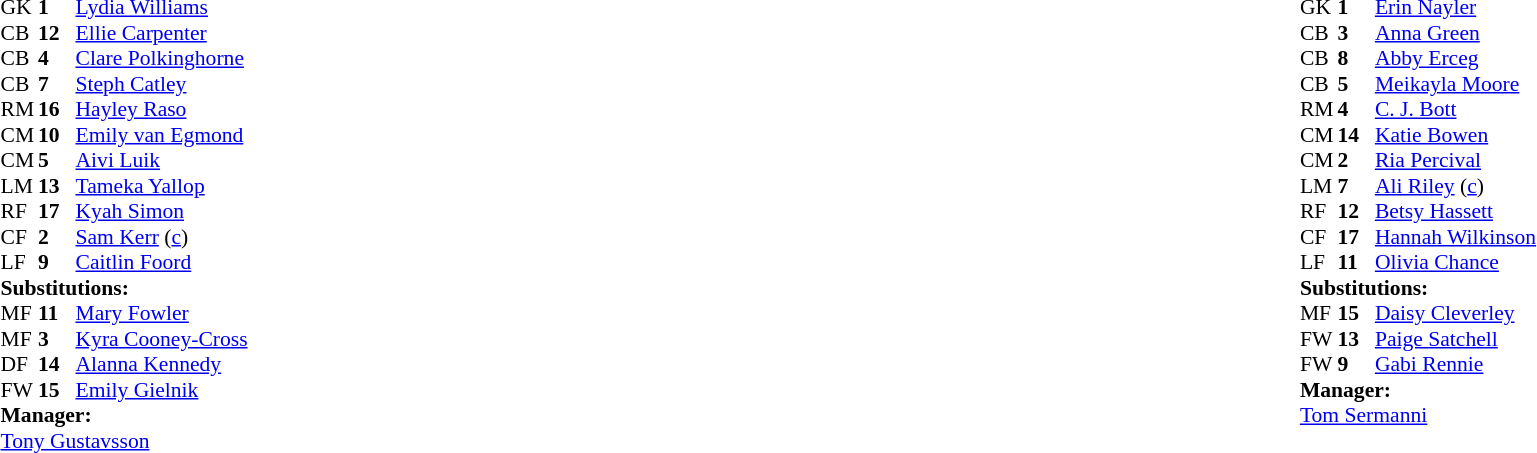<table width="100%">
<tr>
<td valign="top" width="40%"><br><table style="font-size:90%" cellspacing="0" cellpadding="0">
<tr>
<th width=25></th>
<th width=25></th>
</tr>
<tr>
<td>GK</td>
<td><strong>1</strong></td>
<td><a href='#'>Lydia Williams</a></td>
</tr>
<tr>
<td>CB</td>
<td><strong>12</strong></td>
<td><a href='#'>Ellie Carpenter</a></td>
</tr>
<tr>
<td>CB</td>
<td><strong>4</strong></td>
<td><a href='#'>Clare Polkinghorne</a></td>
</tr>
<tr>
<td>CB</td>
<td><strong>7</strong></td>
<td><a href='#'>Steph Catley</a></td>
</tr>
<tr>
<td>RM</td>
<td><strong>16</strong></td>
<td><a href='#'>Hayley Raso</a></td>
<td></td>
<td></td>
</tr>
<tr>
<td>CM</td>
<td><strong>10</strong></td>
<td><a href='#'>Emily van Egmond</a></td>
</tr>
<tr>
<td>CM</td>
<td><strong>5</strong></td>
<td><a href='#'>Aivi Luik</a></td>
</tr>
<tr>
<td>LM</td>
<td><strong>13</strong></td>
<td><a href='#'>Tameka Yallop</a></td>
<td></td>
<td></td>
</tr>
<tr>
<td>RF</td>
<td><strong>17</strong></td>
<td><a href='#'>Kyah Simon</a></td>
<td></td>
<td></td>
</tr>
<tr>
<td>CF</td>
<td><strong>2</strong></td>
<td><a href='#'>Sam Kerr</a> (<a href='#'>c</a>)</td>
</tr>
<tr>
<td>LF</td>
<td><strong>9</strong></td>
<td><a href='#'>Caitlin Foord</a></td>
<td></td>
<td></td>
</tr>
<tr>
<td colspan=3><strong>Substitutions:</strong></td>
</tr>
<tr>
<td>MF</td>
<td><strong>11</strong></td>
<td><a href='#'>Mary Fowler</a></td>
<td></td>
<td></td>
</tr>
<tr>
<td>MF</td>
<td><strong>3</strong></td>
<td><a href='#'>Kyra Cooney-Cross</a></td>
<td></td>
<td></td>
</tr>
<tr>
<td>DF</td>
<td><strong>14</strong></td>
<td><a href='#'>Alanna Kennedy</a></td>
<td></td>
<td></td>
</tr>
<tr>
<td>FW</td>
<td><strong>15</strong></td>
<td><a href='#'>Emily Gielnik</a></td>
<td></td>
<td></td>
</tr>
<tr>
<td colspan=3><strong>Manager:</strong></td>
</tr>
<tr>
<td colspan=3> <a href='#'>Tony Gustavsson</a></td>
</tr>
</table>
</td>
<td valign="top"></td>
<td valign="top" width="50%"><br><table style="font-size:90%; margin:auto" cellspacing="0" cellpadding="0">
<tr>
<th width=25></th>
<th width=25></th>
</tr>
<tr>
<td>GK</td>
<td><strong>1</strong></td>
<td><a href='#'>Erin Nayler</a></td>
</tr>
<tr>
<td>CB</td>
<td><strong>3</strong></td>
<td><a href='#'>Anna Green</a></td>
<td></td>
<td></td>
</tr>
<tr>
<td>CB</td>
<td><strong>8</strong></td>
<td><a href='#'>Abby Erceg</a></td>
</tr>
<tr>
<td>CB</td>
<td><strong>5</strong></td>
<td><a href='#'>Meikayla Moore</a></td>
</tr>
<tr>
<td>RM</td>
<td><strong>4</strong></td>
<td><a href='#'>C. J. Bott</a></td>
<td></td>
<td></td>
</tr>
<tr>
<td>CM</td>
<td><strong>14</strong></td>
<td><a href='#'>Katie Bowen</a></td>
<td></td>
</tr>
<tr>
<td>CM</td>
<td><strong>2</strong></td>
<td><a href='#'>Ria Percival</a></td>
</tr>
<tr>
<td>LM</td>
<td><strong>7</strong></td>
<td><a href='#'>Ali Riley</a> (<a href='#'>c</a>)</td>
</tr>
<tr>
<td>RF</td>
<td><strong>12</strong></td>
<td><a href='#'>Betsy Hassett</a></td>
</tr>
<tr>
<td>CF</td>
<td><strong>17</strong></td>
<td><a href='#'>Hannah Wilkinson</a></td>
</tr>
<tr>
<td>LF</td>
<td><strong>11</strong></td>
<td><a href='#'>Olivia Chance</a></td>
<td></td>
<td></td>
</tr>
<tr>
<td colspan=3><strong>Substitutions:</strong></td>
</tr>
<tr>
<td>MF</td>
<td><strong>15</strong></td>
<td><a href='#'>Daisy Cleverley</a></td>
<td></td>
<td></td>
</tr>
<tr>
<td>FW</td>
<td><strong>13</strong></td>
<td><a href='#'>Paige Satchell</a></td>
<td></td>
<td></td>
</tr>
<tr>
<td>FW</td>
<td><strong>9</strong></td>
<td><a href='#'>Gabi Rennie</a></td>
<td></td>
<td></td>
</tr>
<tr>
<td colspan=3><strong>Manager:</strong></td>
</tr>
<tr>
<td colspan=3> <a href='#'>Tom Sermanni</a></td>
</tr>
</table>
</td>
</tr>
</table>
